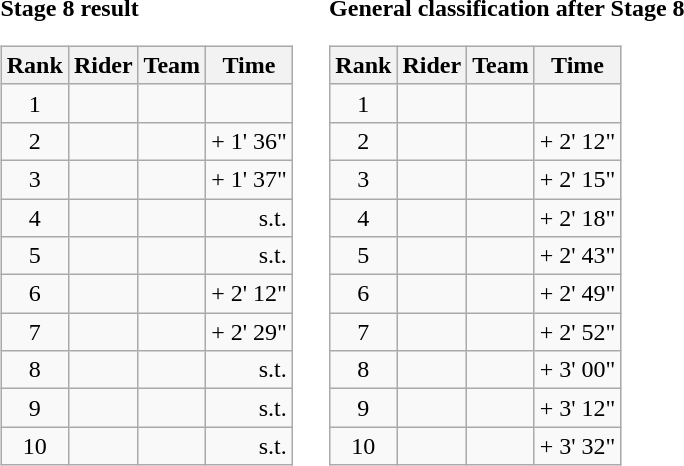<table>
<tr>
<td><strong>Stage 8 result</strong><br><table class="wikitable">
<tr>
<th scope="col">Rank</th>
<th scope="col">Rider</th>
<th scope="col">Team</th>
<th scope="col">Time</th>
</tr>
<tr>
<td style="text-align:center;">1</td>
<td></td>
<td></td>
<td style="text-align:right;"></td>
</tr>
<tr>
<td style="text-align:center;">2</td>
<td></td>
<td></td>
<td style="text-align:right;">+ 1' 36"</td>
</tr>
<tr>
<td style="text-align:center;">3</td>
<td></td>
<td></td>
<td style="text-align:right;">+ 1' 37"</td>
</tr>
<tr>
<td style="text-align:center;">4</td>
<td></td>
<td></td>
<td style="text-align:right;">s.t.</td>
</tr>
<tr>
<td style="text-align:center;">5</td>
<td></td>
<td></td>
<td style="text-align:right;">s.t.</td>
</tr>
<tr>
<td style="text-align:center;">6</td>
<td></td>
<td></td>
<td style="text-align:right;">+ 2' 12"</td>
</tr>
<tr>
<td style="text-align:center;">7</td>
<td></td>
<td></td>
<td style="text-align:right;">+ 2' 29"</td>
</tr>
<tr>
<td style="text-align:center;">8</td>
<td></td>
<td></td>
<td style="text-align:right;">s.t.</td>
</tr>
<tr>
<td style="text-align:center;">9</td>
<td></td>
<td></td>
<td style="text-align:right;">s.t.</td>
</tr>
<tr>
<td style="text-align:center;">10</td>
<td></td>
<td></td>
<td style="text-align:right;">s.t.</td>
</tr>
</table>
</td>
<td></td>
<td><strong>General classification after Stage 8</strong><br><table class="wikitable">
<tr>
<th scope="col">Rank</th>
<th scope="col">Rider</th>
<th scope="col">Team</th>
<th scope="col">Time</th>
</tr>
<tr>
<td style="text-align:center;">1</td>
<td></td>
<td></td>
<td style="text-align:right;"></td>
</tr>
<tr>
<td style="text-align:center;">2</td>
<td></td>
<td></td>
<td style="text-align:right;">+ 2' 12"</td>
</tr>
<tr>
<td style="text-align:center;">3</td>
<td></td>
<td></td>
<td style="text-align:right;">+ 2' 15"</td>
</tr>
<tr>
<td style="text-align:center;">4</td>
<td></td>
<td></td>
<td style="text-align:right;">+ 2' 18"</td>
</tr>
<tr>
<td style="text-align:center;">5</td>
<td></td>
<td></td>
<td style="text-align:right;">+ 2' 43"</td>
</tr>
<tr>
<td style="text-align:center;">6</td>
<td></td>
<td></td>
<td style="text-align:right;">+ 2' 49"</td>
</tr>
<tr>
<td style="text-align:center;">7</td>
<td></td>
<td></td>
<td style="text-align:right;">+ 2' 52"</td>
</tr>
<tr>
<td style="text-align:center;">8</td>
<td></td>
<td></td>
<td style="text-align:right;">+ 3' 00"</td>
</tr>
<tr>
<td style="text-align:center;">9</td>
<td></td>
<td></td>
<td style="text-align:right;">+ 3' 12"</td>
</tr>
<tr>
<td style="text-align:center;">10</td>
<td></td>
<td></td>
<td style="text-align:right;">+ 3' 32"</td>
</tr>
</table>
</td>
</tr>
</table>
